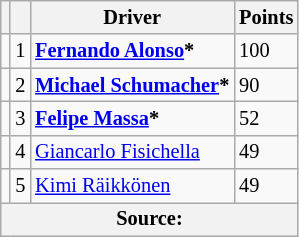<table class="wikitable" style="font-size: 85%;">
<tr>
<th></th>
<th></th>
<th>Driver</th>
<th>Points</th>
</tr>
<tr>
<td></td>
<td align="center">1</td>
<td> <strong><a href='#'>Fernando Alonso</a>*</strong></td>
<td>100</td>
</tr>
<tr>
<td></td>
<td align="center">2</td>
<td> <strong><a href='#'>Michael Schumacher</a>*</strong></td>
<td>90</td>
</tr>
<tr>
<td></td>
<td align="center">3</td>
<td> <strong><a href='#'>Felipe Massa</a>*</strong></td>
<td>52</td>
</tr>
<tr>
<td></td>
<td align="center">4</td>
<td> <a href='#'>Giancarlo Fisichella</a></td>
<td>49</td>
</tr>
<tr>
<td></td>
<td align="center">5</td>
<td> <a href='#'>Kimi Räikkönen</a></td>
<td>49</td>
</tr>
<tr>
<th colspan=4>Source:</th>
</tr>
</table>
